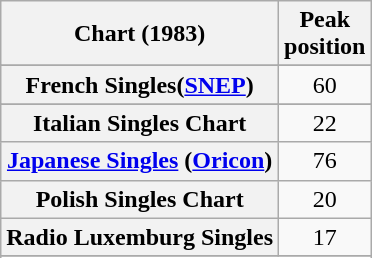<table class="wikitable sortable plainrowheaders" style="text-align:center">
<tr>
<th>Chart (1983)</th>
<th>Peak<br>position</th>
</tr>
<tr>
</tr>
<tr>
</tr>
<tr>
<th scope="row">French Singles(<a href='#'>SNEP</a>)</th>
<td align="center">60</td>
</tr>
<tr>
</tr>
<tr>
<th scope="row">Italian Singles Chart</th>
<td align="center">22</td>
</tr>
<tr>
<th scope="row"><a href='#'>Japanese Singles</a> (<a href='#'>Oricon</a>)</th>
<td align="center">76</td>
</tr>
<tr>
<th scope="row">Polish Singles Chart</th>
<td style="text-align:center;">20</td>
</tr>
<tr>
<th scope="row">Radio Luxemburg Singles</th>
<td align="center">17</td>
</tr>
<tr>
</tr>
<tr>
</tr>
<tr>
</tr>
<tr>
</tr>
</table>
